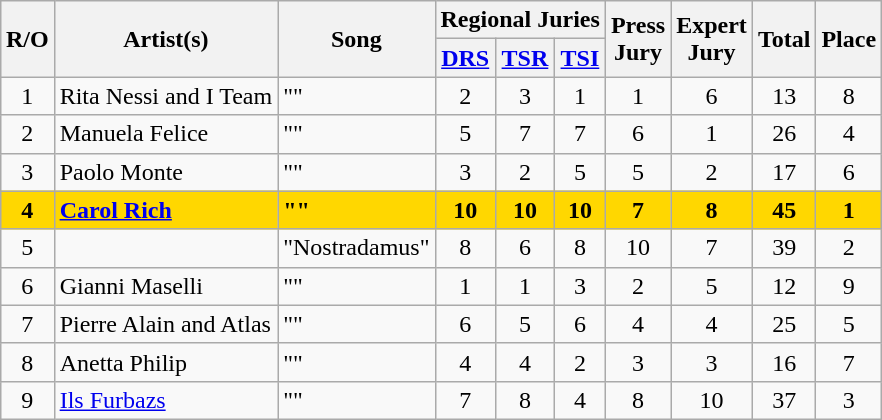<table class="sortable wikitable" style="margin: 1em auto 1em auto; text-align:center">
<tr>
<th rowspan="2">R/O</th>
<th rowspan="2">Artist(s)</th>
<th rowspan="2">Song</th>
<th colspan="3">Regional Juries</th>
<th rowspan="2">Press<br>Jury</th>
<th rowspan="2">Expert<br>Jury</th>
<th rowspan="2">Total</th>
<th rowspan="2">Place</th>
</tr>
<tr>
<th><a href='#'>DRS</a></th>
<th><a href='#'>TSR</a></th>
<th><a href='#'>TSI</a></th>
</tr>
<tr>
<td>1</td>
<td align="left">Rita Nessi and I Team</td>
<td align="left">""</td>
<td>2</td>
<td>3</td>
<td>1</td>
<td>1</td>
<td>6</td>
<td>13</td>
<td>8</td>
</tr>
<tr>
<td>2</td>
<td align="left">Manuela Felice</td>
<td align="left">""</td>
<td>5</td>
<td>7</td>
<td>7</td>
<td>6</td>
<td>1</td>
<td>26</td>
<td>4</td>
</tr>
<tr>
<td>3</td>
<td align="left">Paolo Monte</td>
<td align="left">""</td>
<td>3</td>
<td>2</td>
<td>5</td>
<td>5</td>
<td>2</td>
<td>17</td>
<td>6</td>
</tr>
<tr style="font-weight:bold; background:gold;">
<td>4</td>
<td align="left"><a href='#'>Carol Rich</a></td>
<td align="left">""</td>
<td>10</td>
<td>10</td>
<td>10</td>
<td>7</td>
<td>8</td>
<td>45</td>
<td>1</td>
</tr>
<tr>
<td>5</td>
<td align="left"></td>
<td align="left">"Nostradamus"</td>
<td>8</td>
<td>6</td>
<td>8</td>
<td>10</td>
<td>7</td>
<td>39</td>
<td>2</td>
</tr>
<tr>
<td>6</td>
<td align="left">Gianni Maselli</td>
<td align="left">""</td>
<td>1</td>
<td>1</td>
<td>3</td>
<td>2</td>
<td>5</td>
<td>12</td>
<td>9</td>
</tr>
<tr>
<td>7</td>
<td align="left">Pierre Alain and Atlas</td>
<td align="left">""</td>
<td>6</td>
<td>5</td>
<td>6</td>
<td>4</td>
<td>4</td>
<td>25</td>
<td>5</td>
</tr>
<tr>
<td>8</td>
<td align="left">Anetta Philip</td>
<td align="left">""</td>
<td>4</td>
<td>4</td>
<td>2</td>
<td>3</td>
<td>3</td>
<td>16</td>
<td>7</td>
</tr>
<tr>
<td>9</td>
<td align="left"><a href='#'>Ils Furbazs</a></td>
<td align="left">""</td>
<td>7</td>
<td>8</td>
<td>4</td>
<td>8</td>
<td>10</td>
<td>37</td>
<td>3</td>
</tr>
</table>
